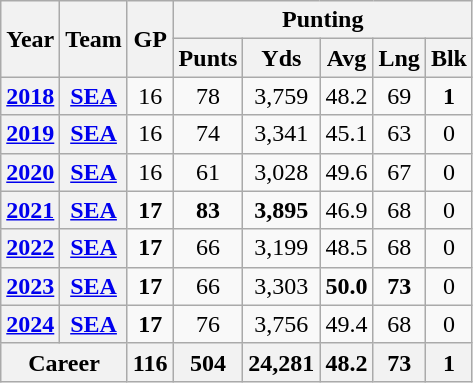<table class="wikitable" style="text-align:center;">
<tr>
<th rowspan="2">Year</th>
<th rowspan="2">Team</th>
<th rowspan="2">GP</th>
<th colspan="5">Punting</th>
</tr>
<tr>
<th>Punts</th>
<th>Yds</th>
<th>Avg</th>
<th>Lng</th>
<th>Blk</th>
</tr>
<tr>
<th><a href='#'>2018</a></th>
<th><a href='#'>SEA</a></th>
<td>16</td>
<td>78</td>
<td>3,759</td>
<td>48.2</td>
<td>69</td>
<td><strong>1</strong></td>
</tr>
<tr>
<th><a href='#'>2019</a></th>
<th><a href='#'>SEA</a></th>
<td>16</td>
<td>74</td>
<td>3,341</td>
<td>45.1</td>
<td>63</td>
<td>0</td>
</tr>
<tr>
<th><a href='#'>2020</a></th>
<th><a href='#'>SEA</a></th>
<td>16</td>
<td>61</td>
<td>3,028</td>
<td>49.6</td>
<td>67</td>
<td>0</td>
</tr>
<tr>
<th><a href='#'>2021</a></th>
<th><a href='#'>SEA</a></th>
<td><strong>17</strong></td>
<td><strong>83</strong></td>
<td><strong>3,895</strong></td>
<td>46.9</td>
<td>68</td>
<td>0</td>
</tr>
<tr>
<th><a href='#'>2022</a></th>
<th><a href='#'>SEA</a></th>
<td><strong>17</strong></td>
<td>66</td>
<td>3,199</td>
<td>48.5</td>
<td>68</td>
<td>0</td>
</tr>
<tr>
<th><a href='#'>2023</a></th>
<th><a href='#'>SEA</a></th>
<td><strong>17</strong></td>
<td>66</td>
<td>3,303</td>
<td><strong>50.0</strong></td>
<td><strong>73</strong></td>
<td>0</td>
</tr>
<tr>
<th><a href='#'>2024</a></th>
<th><a href='#'>SEA</a></th>
<td><strong>17</strong></td>
<td>76</td>
<td>3,756</td>
<td>49.4</td>
<td>68</td>
<td>0</td>
</tr>
<tr>
<th colspan="2">Career</th>
<th>116</th>
<th>504</th>
<th>24,281</th>
<th>48.2</th>
<th>73</th>
<th>1</th>
</tr>
</table>
